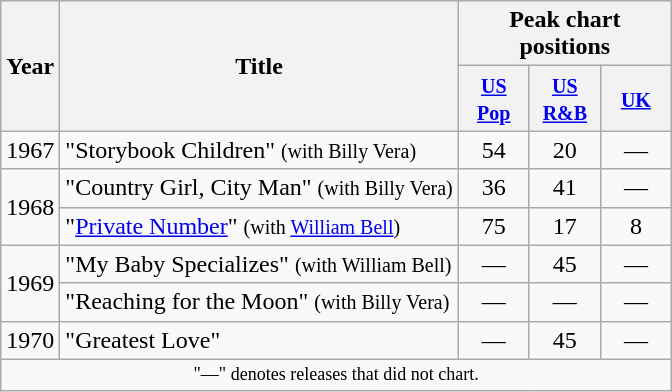<table class="wikitable">
<tr>
<th scope="col" rowspan="2">Year</th>
<th scope="col" rowspan="2">Title</th>
<th scope="col" colspan="3">Peak chart positions</th>
</tr>
<tr>
<th style="width:40px;"><small><a href='#'>US Pop</a></small><br></th>
<th style="width:40px;"><small><a href='#'>US R&B</a></small><br></th>
<th style="width:40px;"><small><a href='#'>UK</a></small><br></th>
</tr>
<tr>
<td>1967</td>
<td>"Storybook Children" <small>(with Billy Vera)</small></td>
<td align=center>54</td>
<td align=center>20</td>
<td align=center>―</td>
</tr>
<tr>
<td rowspan="2">1968</td>
<td>"Country Girl, City Man" <small>(with Billy Vera)</small></td>
<td align=center>36</td>
<td align=center>41</td>
<td align=center>―</td>
</tr>
<tr>
<td>"<a href='#'>Private Number</a>" <small>(with <a href='#'>William Bell</a>)</small></td>
<td align=center>75</td>
<td align=center>17</td>
<td align=center>8</td>
</tr>
<tr>
<td rowspan="2">1969</td>
<td>"My Baby Specializes" <small>(with William Bell)</small></td>
<td align=center>―</td>
<td align=center>45</td>
<td align=center>―</td>
</tr>
<tr>
<td>"Reaching for the Moon" <small>(with Billy Vera)</small></td>
<td align=center>―</td>
<td align=center>—</td>
<td align=center>―</td>
</tr>
<tr>
<td>1970</td>
<td>"Greatest Love"</td>
<td align=center>―</td>
<td align=center>45</td>
<td align=center>―</td>
</tr>
<tr>
<td colspan="7" style="text-align:center; font-size:9pt;">"—" denotes releases that did not chart.</td>
</tr>
</table>
